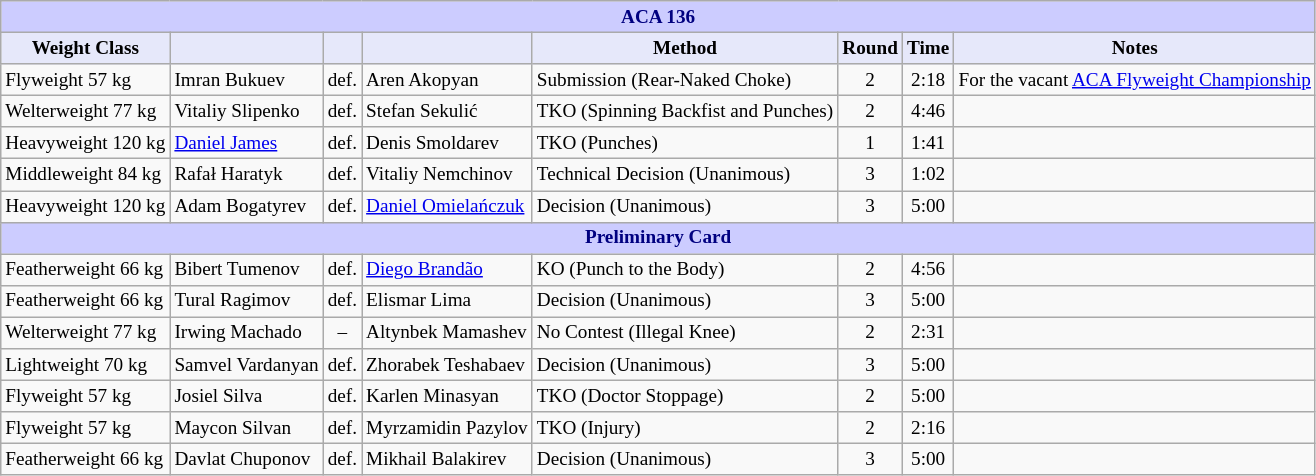<table class="wikitable" style="font-size: 80%;">
<tr>
<th colspan="8" style="background-color: #ccf; color: #000080; text-align: center;"><strong>ACA 136</strong></th>
</tr>
<tr>
<th colspan="1" style="background-color: #E6E8FA; color: #000000; text-align: center;">Weight Class</th>
<th colspan="1" style="background-color: #E6E8FA; color: #000000; text-align: center;"></th>
<th colspan="1" style="background-color: #E6E8FA; color: #000000; text-align: center;"></th>
<th colspan="1" style="background-color: #E6E8FA; color: #000000; text-align: center;"></th>
<th colspan="1" style="background-color: #E6E8FA; color: #000000; text-align: center;">Method</th>
<th colspan="1" style="background-color: #E6E8FA; color: #000000; text-align: center;">Round</th>
<th colspan="1" style="background-color: #E6E8FA; color: #000000; text-align: center;">Time</th>
<th colspan="1" style="background-color: #E6E8FA; color: #000000; text-align: center;">Notes</th>
</tr>
<tr>
<td>Flyweight 57 kg</td>
<td> Imran Bukuev</td>
<td>def.</td>
<td> Aren Akopyan</td>
<td>Submission (Rear-Naked Choke)</td>
<td align=center>2</td>
<td align=center>2:18</td>
<td>For the vacant <a href='#'>ACA Flyweight Championship</a></td>
</tr>
<tr>
<td>Welterweight 77 kg</td>
<td> Vitaliy Slipenko</td>
<td>def.</td>
<td> Stefan Sekulić</td>
<td>TKO (Spinning Backfist and Punches)</td>
<td align=center>2</td>
<td align=center>4:46</td>
<td></td>
</tr>
<tr>
<td>Heavyweight 120 kg</td>
<td> <a href='#'>Daniel James</a></td>
<td>def.</td>
<td> Denis Smoldarev</td>
<td>TKO (Punches)</td>
<td align=center>1</td>
<td align=center>1:41</td>
<td></td>
</tr>
<tr>
<td>Middleweight 84 kg</td>
<td> Rafał Haratyk</td>
<td>def.</td>
<td> Vitaliy Nemchinov</td>
<td>Technical Decision (Unanimous)</td>
<td align=center>3</td>
<td align=center>1:02</td>
<td></td>
</tr>
<tr>
<td>Heavyweight 120 kg</td>
<td> Adam Bogatyrev</td>
<td>def.</td>
<td> <a href='#'>Daniel Omielańczuk</a></td>
<td>Decision (Unanimous)</td>
<td align=center>3</td>
<td align=center>5:00</td>
<td></td>
</tr>
<tr>
<th colspan="8" style="background-color: #ccf; color: #000080; text-align: center;"><strong>Preliminary Card</strong></th>
</tr>
<tr>
<td>Featherweight 66 kg</td>
<td> Bibert Tumenov</td>
<td>def.</td>
<td> <a href='#'>Diego Brandão</a></td>
<td>KO (Punch to the Body)</td>
<td align=center>2</td>
<td align=center>4:56</td>
<td></td>
</tr>
<tr>
<td>Featherweight 66 kg</td>
<td> Tural Ragimov</td>
<td>def.</td>
<td> Elismar Lima</td>
<td>Decision (Unanimous)</td>
<td align=center>3</td>
<td align=center>5:00</td>
<td></td>
</tr>
<tr>
<td>Welterweight 77 kg</td>
<td> Irwing Machado</td>
<td align=center>–</td>
<td> Altynbek Mamashev</td>
<td>No Contest (Illegal Knee)</td>
<td align=center>2</td>
<td align=center>2:31</td>
<td></td>
</tr>
<tr>
<td>Lightweight 70 kg</td>
<td> Samvel Vardanyan</td>
<td>def.</td>
<td> Zhorabek Teshabaev</td>
<td>Decision (Unanimous)</td>
<td align=center>3</td>
<td align=center>5:00</td>
<td></td>
</tr>
<tr>
<td>Flyweight 57 kg</td>
<td> Josiel Silva</td>
<td>def.</td>
<td> Karlen Minasyan</td>
<td>TKO (Doctor Stoppage)</td>
<td align=center>2</td>
<td align=center>5:00</td>
<td></td>
</tr>
<tr>
<td>Flyweight 57 kg</td>
<td> Maycon Silvan</td>
<td>def.</td>
<td> Myrzamidin Pazylov</td>
<td>TKO (Injury)</td>
<td align=center>2</td>
<td align=center>2:16</td>
<td></td>
</tr>
<tr>
<td>Featherweight 66 kg</td>
<td> Davlat Chuponov</td>
<td>def.</td>
<td> Mikhail Balakirev</td>
<td>Decision (Unanimous)</td>
<td align=center>3</td>
<td align=center>5:00</td>
<td></td>
</tr>
</table>
